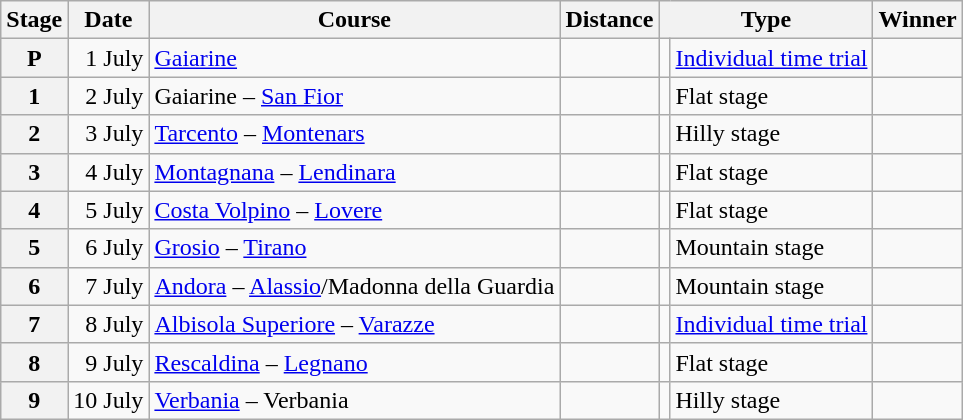<table class="wikitable">
<tr>
<th scope="col">Stage</th>
<th scope="col">Date</th>
<th scope="col">Course</th>
<th scope="col">Distance</th>
<th colspan="2" scope="col">Type</th>
<th scope="col">Winner</th>
</tr>
<tr>
<th scope="row">P</th>
<td style="text-align:right;">1 July</td>
<td><a href='#'>Gaiarine</a></td>
<td></td>
<td></td>
<td><a href='#'>Individual time trial</a></td>
<td></td>
</tr>
<tr>
<th scope="row">1</th>
<td style="text-align:right;">2 July</td>
<td>Gaiarine – <a href='#'>San Fior</a></td>
<td></td>
<td></td>
<td>Flat stage</td>
<td></td>
</tr>
<tr>
<th scope="row">2</th>
<td style="text-align:right;">3 July</td>
<td><a href='#'>Tarcento</a> – <a href='#'>Montenars</a></td>
<td></td>
<td></td>
<td>Hilly stage</td>
<td></td>
</tr>
<tr>
<th scope="row">3</th>
<td style="text-align:right;">4 July</td>
<td><a href='#'>Montagnana</a> – <a href='#'>Lendinara</a></td>
<td></td>
<td></td>
<td>Flat stage</td>
<td></td>
</tr>
<tr>
<th scope="row">4</th>
<td style="text-align:right;">5 July</td>
<td><a href='#'>Costa Volpino</a> – <a href='#'>Lovere</a></td>
<td></td>
<td></td>
<td>Flat stage</td>
<td></td>
</tr>
<tr>
<th scope="row">5</th>
<td style="text-align:right;">6 July</td>
<td><a href='#'>Grosio</a> – <a href='#'>Tirano</a></td>
<td></td>
<td></td>
<td>Mountain stage</td>
<td></td>
</tr>
<tr>
<th scope="row">6</th>
<td style="text-align:right;">7 July</td>
<td><a href='#'>Andora</a> – <a href='#'>Alassio</a>/Madonna della Guardia</td>
<td></td>
<td></td>
<td>Mountain stage</td>
<td></td>
</tr>
<tr>
<th scope="row">7</th>
<td style="text-align:right;">8 July</td>
<td><a href='#'>Albisola Superiore</a> – <a href='#'>Varazze</a></td>
<td></td>
<td></td>
<td><a href='#'>Individual time trial</a></td>
<td></td>
</tr>
<tr>
<th scope="row">8</th>
<td style="text-align:right;">9 July</td>
<td><a href='#'>Rescaldina</a> – <a href='#'>Legnano</a></td>
<td></td>
<td></td>
<td>Flat stage</td>
<td></td>
</tr>
<tr>
<th scope="row">9</th>
<td style="text-align:right;">10 July</td>
<td><a href='#'>Verbania</a> – Verbania</td>
<td></td>
<td></td>
<td>Hilly stage</td>
<td></td>
</tr>
</table>
